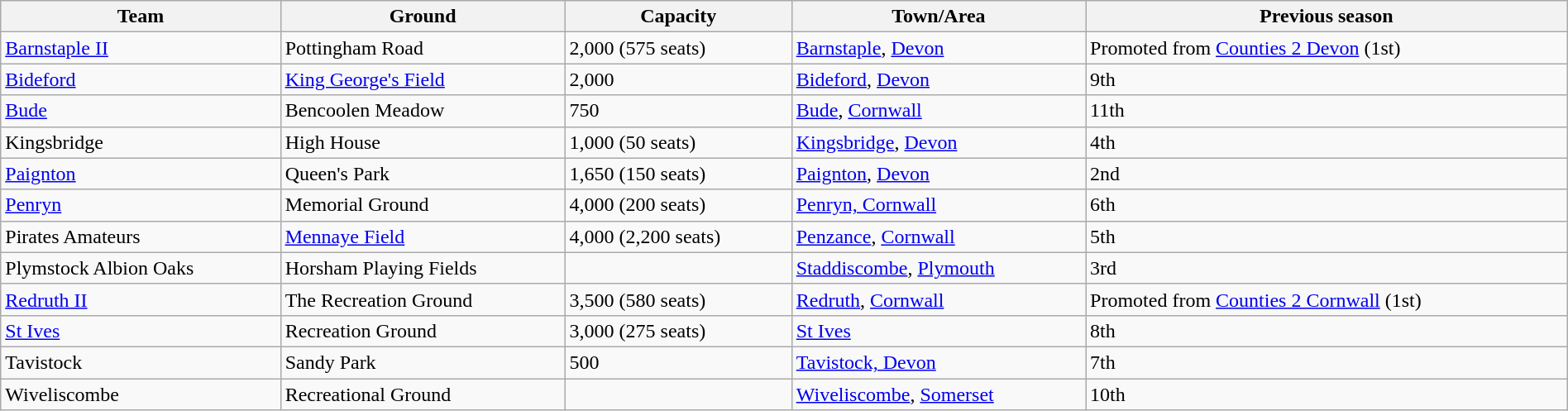<table class="wikitable sortable" width=100%>
<tr>
<th>Team</th>
<th>Ground</th>
<th>Capacity</th>
<th>Town/Area</th>
<th>Previous season</th>
</tr>
<tr>
<td><a href='#'>Barnstaple II</a></td>
<td>Pottingham Road</td>
<td>2,000 (575 seats)</td>
<td><a href='#'>Barnstaple</a>, <a href='#'>Devon</a></td>
<td>Promoted from <a href='#'>Counties 2 Devon</a> (1st)</td>
</tr>
<tr>
<td><a href='#'>Bideford</a></td>
<td><a href='#'>King George's Field</a></td>
<td>2,000</td>
<td><a href='#'>Bideford</a>, <a href='#'>Devon</a></td>
<td>9th</td>
</tr>
<tr>
<td><a href='#'>Bude</a></td>
<td>Bencoolen Meadow</td>
<td>750</td>
<td><a href='#'>Bude</a>, <a href='#'>Cornwall</a></td>
<td>11th</td>
</tr>
<tr>
<td>Kingsbridge</td>
<td>High House</td>
<td>1,000 (50 seats)</td>
<td><a href='#'>Kingsbridge</a>, <a href='#'>Devon</a></td>
<td>4th</td>
</tr>
<tr>
<td><a href='#'>Paignton</a></td>
<td>Queen's Park</td>
<td>1,650 (150 seats)</td>
<td><a href='#'>Paignton</a>, <a href='#'>Devon</a></td>
<td>2nd</td>
</tr>
<tr>
<td><a href='#'>Penryn</a></td>
<td>Memorial Ground</td>
<td>4,000 (200 seats)</td>
<td><a href='#'>Penryn, Cornwall</a></td>
<td>6th</td>
</tr>
<tr>
<td>Pirates Amateurs</td>
<td><a href='#'>Mennaye Field</a></td>
<td>4,000 (2,200 seats)</td>
<td><a href='#'>Penzance</a>, <a href='#'>Cornwall</a></td>
<td>5th</td>
</tr>
<tr>
<td>Plymstock Albion Oaks</td>
<td>Horsham Playing Fields</td>
<td></td>
<td><a href='#'>Staddiscombe</a>, <a href='#'>Plymouth</a></td>
<td>3rd</td>
</tr>
<tr>
<td><a href='#'>Redruth II</a></td>
<td>The Recreation Ground</td>
<td>3,500 (580 seats)</td>
<td><a href='#'>Redruth</a>, <a href='#'>Cornwall</a></td>
<td>Promoted from <a href='#'>Counties 2 Cornwall</a> (1st)</td>
</tr>
<tr>
<td><a href='#'>St Ives</a></td>
<td>Recreation Ground</td>
<td>3,000 (275 seats)</td>
<td><a href='#'>St Ives</a></td>
<td>8th</td>
</tr>
<tr>
<td>Tavistock</td>
<td>Sandy Park</td>
<td>500</td>
<td><a href='#'>Tavistock, Devon</a></td>
<td>7th</td>
</tr>
<tr>
<td>Wiveliscombe</td>
<td>Recreational Ground</td>
<td></td>
<td><a href='#'>Wiveliscombe</a>, <a href='#'>Somerset</a></td>
<td>10th</td>
</tr>
</table>
